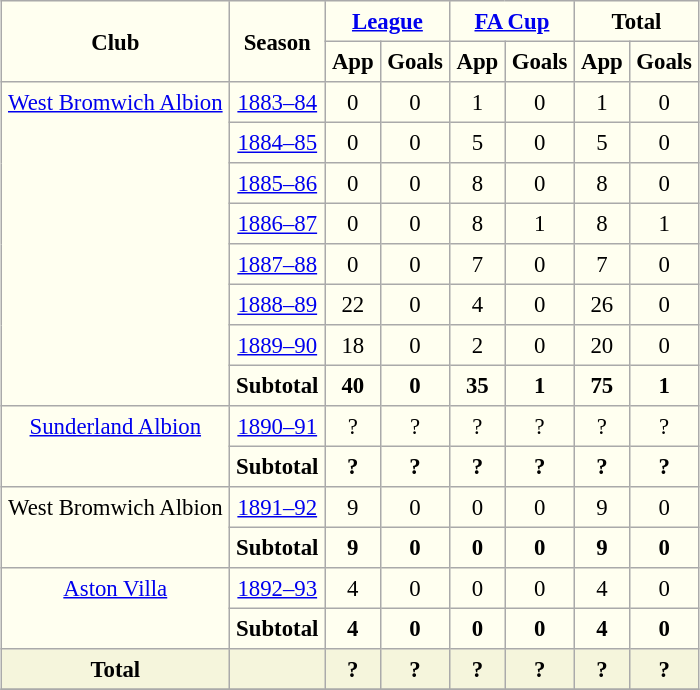<table border=1 align=center cellpadding=4 cellspacing=2 style="background: ivory; font-size: 95%; border: 1px #aaaaaa solid; border-collapse: collapse; clear:center;text-align: center">
<tr>
<th rowspan="2">Club</th>
<th rowspan="2">Season</th>
<th colspan="2"><a href='#'>League</a></th>
<th colspan="2"><a href='#'>FA Cup</a></th>
<th colspan="2">Total</th>
</tr>
<tr>
<th>App</th>
<th>Goals</th>
<th>App</th>
<th>Goals</th>
<th>App</th>
<th>Goals</th>
</tr>
<tr>
<td rowspan="8" valign=top><a href='#'>West Bromwich Albion</a></td>
<td><a href='#'>1883–84</a></td>
<td>0</td>
<td>0</td>
<td>1</td>
<td>0</td>
<td>1</td>
<td>0</td>
</tr>
<tr>
<td><a href='#'>1884–85</a></td>
<td>0</td>
<td>0</td>
<td>5</td>
<td>0</td>
<td>5</td>
<td>0</td>
</tr>
<tr>
<td><a href='#'>1885–86</a></td>
<td>0</td>
<td>0</td>
<td>8</td>
<td>0</td>
<td>8</td>
<td>0</td>
</tr>
<tr>
<td><a href='#'>1886–87</a></td>
<td>0</td>
<td>0</td>
<td>8</td>
<td>1</td>
<td>8</td>
<td>1</td>
</tr>
<tr>
<td><a href='#'>1887–88</a></td>
<td>0</td>
<td>0</td>
<td>7</td>
<td>0</td>
<td>7</td>
<td>0</td>
</tr>
<tr>
<td><a href='#'>1888–89</a></td>
<td>22</td>
<td>0</td>
<td>4</td>
<td>0</td>
<td>26</td>
<td>0</td>
</tr>
<tr>
<td><a href='#'>1889–90</a></td>
<td>18</td>
<td>0</td>
<td>2</td>
<td>0</td>
<td>20</td>
<td>0</td>
</tr>
<tr>
<th>Subtotal</th>
<th>40</th>
<th>0</th>
<th>35</th>
<th>1</th>
<th>75</th>
<th>1</th>
</tr>
<tr>
<td rowspan="2" valign=top><a href='#'>Sunderland Albion</a></td>
<td><a href='#'>1890–91</a></td>
<td>?</td>
<td>?</td>
<td>?</td>
<td>?</td>
<td>?</td>
<td>?</td>
</tr>
<tr>
<th>Subtotal</th>
<th>?</th>
<th>?</th>
<th>?</th>
<th>?</th>
<th>?</th>
<th>?</th>
</tr>
<tr>
<td rowspan="2" valign=top>West Bromwich Albion</td>
<td><a href='#'>1891–92</a></td>
<td>9</td>
<td>0</td>
<td>0</td>
<td>0</td>
<td>9</td>
<td>0</td>
</tr>
<tr>
<th>Subtotal</th>
<th>9</th>
<th>0</th>
<th>0</th>
<th>0</th>
<th>9</th>
<th>0</th>
</tr>
<tr>
<td rowspan="2" valign=top><a href='#'>Aston Villa</a></td>
<td><a href='#'>1892–93</a></td>
<td>4</td>
<td>0</td>
<td>0</td>
<td>0</td>
<td>4</td>
<td>0</td>
</tr>
<tr>
<th>Subtotal</th>
<th>4</th>
<th>0</th>
<th>0</th>
<th>0</th>
<th>4</th>
<th>0</th>
</tr>
<tr>
<th style="background:beige">Total</th>
<th style="background:beige" colspan="1"></th>
<th style="background:beige">?</th>
<th style="background:beige">?</th>
<th style="background:beige">?</th>
<th style="background:beige">?</th>
<th style="background:beige">?</th>
<th style="background:beige">?</th>
</tr>
<tr>
</tr>
</table>
